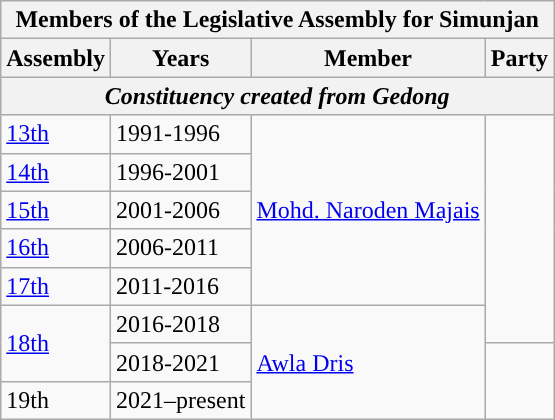<table class=wikitable>
<tr>
<th colspan="4">Members of the Legislative Assembly for Simunjan</th>
</tr>
<tr>
<th>Assembly</th>
<th>Years</th>
<th>Member</th>
<th>Party</th>
</tr>
<tr>
<th colspan=4 align=center><em>Constituency created from Gedong</em></th>
</tr>
<tr>
<td><a href='#'>13th</a></td>
<td>1991-1996</td>
<td rowspan=5><a href='#'>Mohd. Naroden Majais</a></td>
<td rowspan=6></td>
</tr>
<tr>
<td><a href='#'>14th</a></td>
<td>1996-2001</td>
</tr>
<tr>
<td><a href='#'>15th</a></td>
<td>2001-2006</td>
</tr>
<tr>
<td><a href='#'>16th</a></td>
<td>2006-2011</td>
</tr>
<tr>
<td><a href='#'>17th</a></td>
<td>2011-2016</td>
</tr>
<tr>
<td rowspan="2"><a href='#'>18th</a></td>
<td>2016-2018</td>
<td rowspan="3"><a href='#'>Awla Dris</a></td>
</tr>
<tr>
<td>2018-2021</td>
<td rowspan=2></td>
</tr>
<tr>
<td>19th</td>
<td>2021–present</td>
</tr>
</table>
